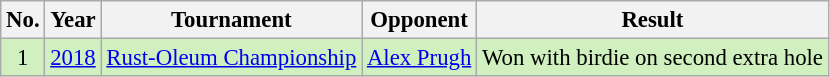<table class="wikitable" style="font-size:95%;">
<tr>
<th>No.</th>
<th>Year</th>
<th>Tournament</th>
<th>Opponent</th>
<th>Result</th>
</tr>
<tr style="background:#D0F0C0;">
<td align=center>1</td>
<td><a href='#'>2018</a></td>
<td><a href='#'>Rust-Oleum Championship</a></td>
<td> <a href='#'>Alex Prugh</a></td>
<td>Won with birdie on second extra hole</td>
</tr>
</table>
